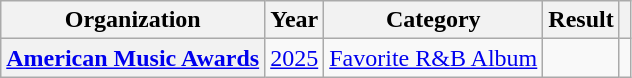<table class="wikitable sortable plainrowheaders" style="border:none; margin:0;">
<tr>
<th scope="col">Organization</th>
<th scope="col">Year</th>
<th scope="col">Category</th>
<th scope="col">Result</th>
<th scope="col" class="unsortable"></th>
</tr>
<tr>
<th scope="row"><a href='#'>American Music Awards</a></th>
<td><a href='#'>2025</a></td>
<td><a href='#'>Favorite R&B Album</a></td>
<td></td>
<td style="text-align:center"></td>
</tr>
</table>
